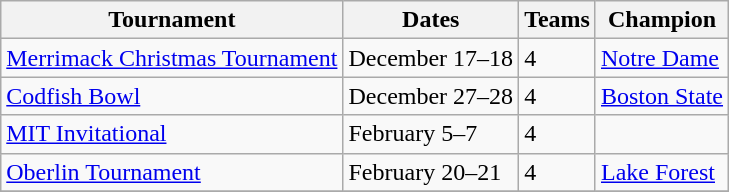<table class="wikitable">
<tr>
<th>Tournament</th>
<th>Dates</th>
<th>Teams</th>
<th>Champion</th>
</tr>
<tr>
<td><a href='#'>Merrimack Christmas Tournament</a></td>
<td>December 17–18</td>
<td>4</td>
<td><a href='#'>Notre Dame</a></td>
</tr>
<tr>
<td><a href='#'>Codfish Bowl</a></td>
<td>December 27–28</td>
<td>4</td>
<td><a href='#'>Boston State</a></td>
</tr>
<tr>
<td><a href='#'>MIT Invitational</a></td>
<td>February 5–7</td>
<td>4</td>
<td></td>
</tr>
<tr>
<td><a href='#'>Oberlin Tournament</a></td>
<td>February 20–21</td>
<td>4</td>
<td><a href='#'>Lake Forest</a></td>
</tr>
<tr>
</tr>
</table>
